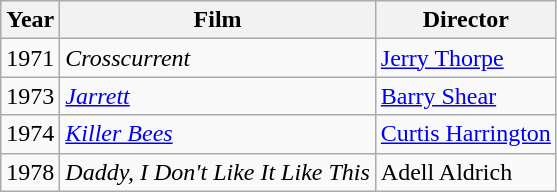<table class="wikitable">
<tr>
<th>Year</th>
<th>Film</th>
<th>Director</th>
</tr>
<tr>
<td>1971</td>
<td><em>Crosscurrent</em></td>
<td><a href='#'>Jerry Thorpe</a></td>
</tr>
<tr>
<td>1973</td>
<td><em><a href='#'>Jarrett</a></em></td>
<td><a href='#'>Barry Shear</a></td>
</tr>
<tr>
<td>1974</td>
<td><em><a href='#'>Killer Bees</a></em></td>
<td><a href='#'>Curtis Harrington</a></td>
</tr>
<tr>
<td>1978</td>
<td><em>Daddy, I Don't Like It Like This</em></td>
<td>Adell Aldrich</td>
</tr>
</table>
